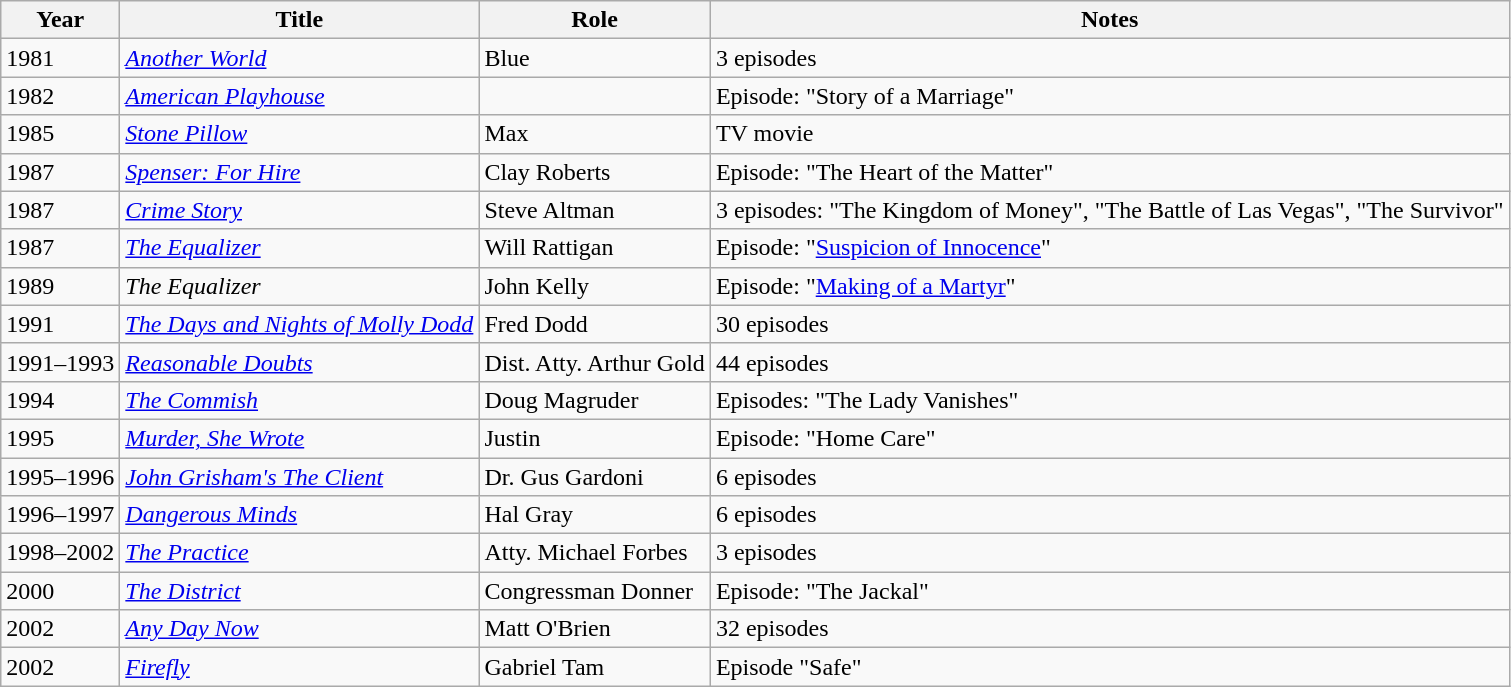<table class="wikitable sortable">
<tr>
<th>Year</th>
<th>Title</th>
<th>Role</th>
<th>Notes</th>
</tr>
<tr>
<td>1981</td>
<td><em><a href='#'>Another World</a></em></td>
<td>Blue</td>
<td>3 episodes</td>
</tr>
<tr>
<td>1982</td>
<td><em><a href='#'>American Playhouse</a></em></td>
<td></td>
<td>Episode: "Story of a Marriage"</td>
</tr>
<tr>
<td>1985</td>
<td><em><a href='#'>Stone Pillow</a></em></td>
<td>Max</td>
<td>TV movie</td>
</tr>
<tr>
<td>1987</td>
<td><em><a href='#'>Spenser: For Hire</a></em></td>
<td>Clay Roberts</td>
<td>Episode: "The Heart of the Matter"</td>
</tr>
<tr>
<td>1987</td>
<td><em><a href='#'>Crime Story</a></em></td>
<td>Steve Altman</td>
<td>3 episodes: "The Kingdom of Money", "The Battle of Las Vegas", "The Survivor"</td>
</tr>
<tr>
<td>1987</td>
<td><em><a href='#'>The Equalizer</a></em></td>
<td>Will Rattigan</td>
<td>Episode: "<a href='#'>Suspicion of Innocence</a>"</td>
</tr>
<tr>
<td>1989</td>
<td><em>The Equalizer</em></td>
<td>John Kelly</td>
<td>Episode: "<a href='#'>Making of a Martyr</a>"</td>
</tr>
<tr>
<td>1991</td>
<td><em><a href='#'>The Days and Nights of Molly Dodd</a></em></td>
<td>Fred Dodd</td>
<td>30 episodes</td>
</tr>
<tr>
<td>1991–1993</td>
<td><em><a href='#'>Reasonable Doubts</a></em></td>
<td>Dist. Atty. Arthur Gold</td>
<td>44 episodes</td>
</tr>
<tr>
<td>1994</td>
<td><em><a href='#'>The Commish</a></em></td>
<td>Doug Magruder</td>
<td>Episodes: "The Lady Vanishes"</td>
</tr>
<tr>
<td>1995</td>
<td><em><a href='#'>Murder, She Wrote</a></em></td>
<td>Justin</td>
<td>Episode: "Home Care"</td>
</tr>
<tr>
<td>1995–1996</td>
<td><em><a href='#'>John Grisham's The Client</a></em></td>
<td>Dr. Gus Gardoni</td>
<td>6 episodes</td>
</tr>
<tr>
<td>1996–1997</td>
<td><em><a href='#'>Dangerous Minds</a></em></td>
<td>Hal Gray</td>
<td>6 episodes</td>
</tr>
<tr>
<td>1998–2002</td>
<td><em><a href='#'>The Practice</a></em></td>
<td>Atty. Michael Forbes</td>
<td>3 episodes</td>
</tr>
<tr>
<td>2000</td>
<td><em><a href='#'>The District</a></em></td>
<td>Congressman Donner</td>
<td>Episode: "The Jackal"</td>
</tr>
<tr>
<td>2002</td>
<td><em><a href='#'>Any Day Now</a></em></td>
<td>Matt O'Brien</td>
<td>32 episodes</td>
</tr>
<tr>
<td>2002</td>
<td><em><a href='#'>Firefly</a></em></td>
<td>Gabriel Tam</td>
<td>Episode "Safe"</td>
</tr>
</table>
